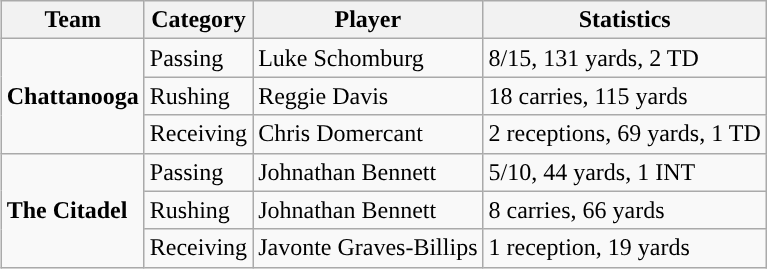<table class="wikitable" style="float: right;">
<tr>
<th>Team</th>
<th>Category</th>
<th>Player</th>
<th>Statistics</th>
</tr>
<tr>
<td rowspan=3><strong>Chattanooga</strong></td>
<td>Passing</td>
<td>Luke Schomburg</td>
<td>8/15, 131 yards, 2 TD</td>
</tr>
<tr>
<td>Rushing</td>
<td>Reggie Davis</td>
<td>18 carries, 115 yards</td>
</tr>
<tr>
<td>Receiving</td>
<td>Chris Domercant</td>
<td>2 receptions, 69 yards, 1 TD</td>
</tr>
<tr>
<td rowspan=3><strong>The Citadel</strong></td>
<td>Passing</td>
<td>Johnathan Bennett</td>
<td>5/10, 44 yards, 1 INT</td>
</tr>
<tr>
<td>Rushing</td>
<td>Johnathan Bennett</td>
<td>8 carries, 66 yards</td>
</tr>
<tr>
<td>Receiving</td>
<td>Javonte Graves-Billips</td>
<td>1 reception, 19 yards</td>
</tr>
</table>
